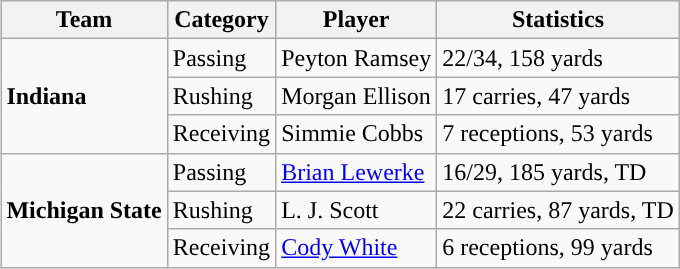<table class="wikitable" style="float: right;">
<tr>
<th>Team</th>
<th>Category</th>
<th>Player</th>
<th>Statistics</th>
</tr>
<tr>
<td rowspan=3><strong>Indiana</strong></td>
<td>Passing</td>
<td>Peyton Ramsey</td>
<td>22/34, 158 yards</td>
</tr>
<tr>
<td>Rushing</td>
<td>Morgan Ellison</td>
<td>17 carries, 47 yards</td>
</tr>
<tr>
<td>Receiving</td>
<td>Simmie Cobbs</td>
<td>7 receptions, 53 yards</td>
</tr>
<tr>
<td rowspan=3><strong>Michigan State</strong></td>
<td>Passing</td>
<td><a href='#'>Brian Lewerke</a></td>
<td>16/29, 185 yards, TD</td>
</tr>
<tr>
<td>Rushing</td>
<td>L. J. Scott</td>
<td>22 carries, 87 yards, TD</td>
</tr>
<tr>
<td>Receiving</td>
<td><a href='#'>Cody White</a></td>
<td>6 receptions, 99 yards</td>
</tr>
</table>
